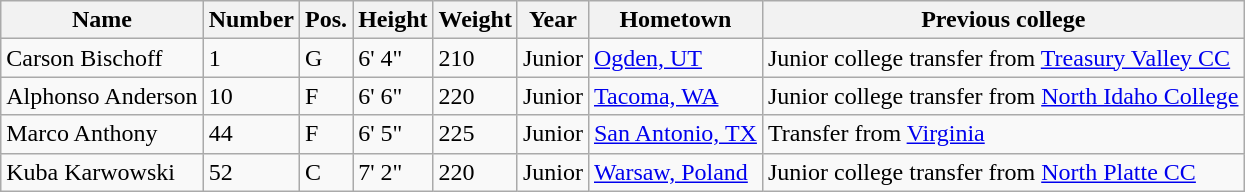<table class="wikitable sortable" border="1">
<tr>
<th>Name</th>
<th>Number</th>
<th>Pos.</th>
<th>Height</th>
<th>Weight</th>
<th>Year</th>
<th>Hometown</th>
<th class="unsortable">Previous college</th>
</tr>
<tr>
<td>Carson Bischoff</td>
<td>1</td>
<td>G</td>
<td>6' 4"</td>
<td>210</td>
<td>Junior</td>
<td><a href='#'>Ogden, UT</a></td>
<td>Junior college transfer from <a href='#'>Treasury Valley CC</a></td>
</tr>
<tr>
<td>Alphonso Anderson</td>
<td>10</td>
<td>F</td>
<td>6' 6"</td>
<td>220</td>
<td>Junior</td>
<td><a href='#'>Tacoma, WA</a></td>
<td>Junior college transfer from <a href='#'>North Idaho College</a></td>
</tr>
<tr>
<td>Marco Anthony</td>
<td>44</td>
<td>F</td>
<td>6' 5"</td>
<td>225</td>
<td>Junior</td>
<td><a href='#'>San Antonio, TX</a></td>
<td>Transfer from <a href='#'>Virginia</a></td>
</tr>
<tr>
<td>Kuba Karwowski</td>
<td>52</td>
<td>C</td>
<td>7' 2"</td>
<td>220</td>
<td>Junior</td>
<td><a href='#'>Warsaw, Poland</a></td>
<td>Junior college transfer from <a href='#'>North Platte CC</a></td>
</tr>
</table>
